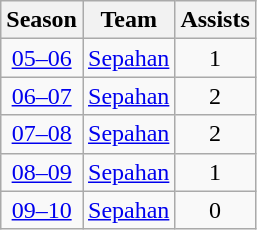<table class="wikitable" style="text-align: center;">
<tr>
<th>Season</th>
<th>Team</th>
<th>Assists</th>
</tr>
<tr>
<td><a href='#'>05–06</a></td>
<td align="left"><a href='#'>Sepahan</a></td>
<td>1</td>
</tr>
<tr>
<td><a href='#'>06–07</a></td>
<td align="left"><a href='#'>Sepahan</a></td>
<td>2</td>
</tr>
<tr>
<td><a href='#'>07–08</a></td>
<td align="left"><a href='#'>Sepahan</a></td>
<td>2</td>
</tr>
<tr>
<td><a href='#'>08–09</a></td>
<td align="left"><a href='#'>Sepahan</a></td>
<td>1</td>
</tr>
<tr>
<td><a href='#'>09–10</a></td>
<td align="left"><a href='#'>Sepahan</a></td>
<td>0</td>
</tr>
</table>
